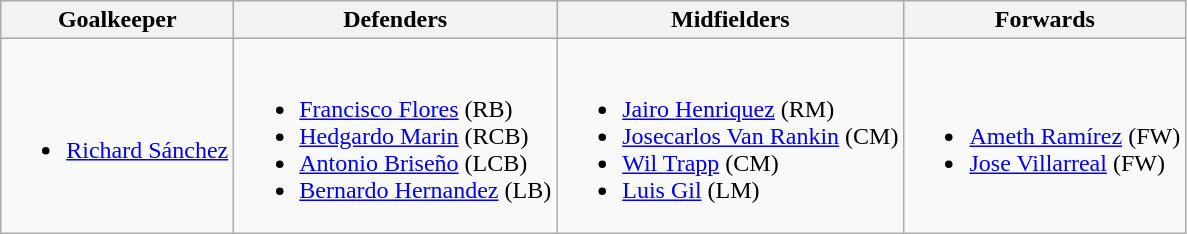<table class="wikitable">
<tr>
<th>Goalkeeper</th>
<th>Defenders</th>
<th>Midfielders</th>
<th>Forwards</th>
</tr>
<tr>
<td><br><ul><li> <a href='#'>Richard Sánchez</a></li></ul></td>
<td><br><ul><li> <a href='#'>Francisco Flores</a> (RB)</li><li> <a href='#'>Hedgardo Marin</a>  (RCB)</li><li> <a href='#'>Antonio Briseño</a>  (LCB)</li><li> <a href='#'>Bernardo Hernandez</a> (LB)</li></ul></td>
<td><br><ul><li> <a href='#'>Jairo Henriquez</a> (RM)</li><li> <a href='#'>Josecarlos Van Rankin</a> (CM)</li><li> <a href='#'>Wil Trapp</a> (CM)</li><li> <a href='#'>Luis Gil</a> (LM)</li></ul></td>
<td><br><ul><li> <a href='#'>Ameth Ramírez</a> (FW)</li><li> <a href='#'>Jose Villarreal</a> (FW)</li></ul></td>
</tr>
</table>
